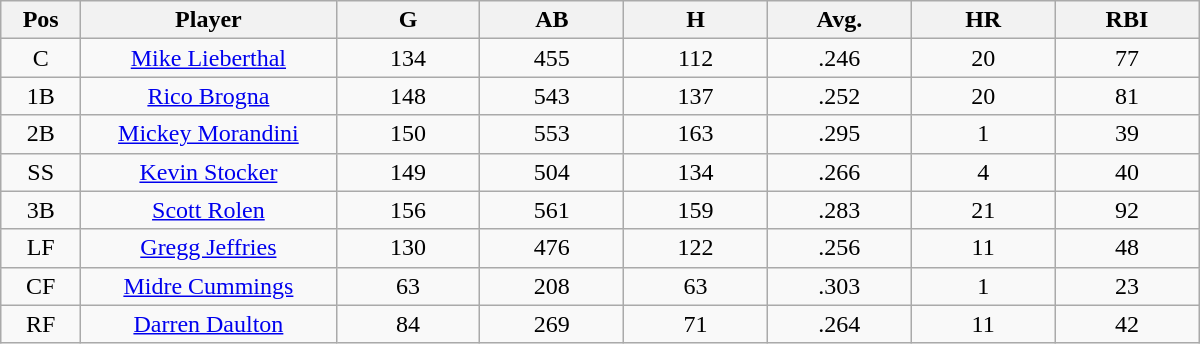<table class="wikitable sortable">
<tr>
<th bgcolor="#DDDDFF" width="5%">Pos</th>
<th bgcolor="#DDDDFF" width="16%">Player</th>
<th bgcolor="#DDDDFF" width="9%">G</th>
<th bgcolor="#DDDDFF" width="9%">AB</th>
<th bgcolor="#DDDDFF" width="9%">H</th>
<th bgcolor="#DDDDFF" width="9%">Avg.</th>
<th bgcolor="#DDDDFF" width="9%">HR</th>
<th bgcolor="#DDDDFF" width="9%">RBI</th>
</tr>
<tr align="center">
<td>C</td>
<td><a href='#'>Mike Lieberthal</a></td>
<td>134</td>
<td>455</td>
<td>112</td>
<td>.246</td>
<td>20</td>
<td>77</td>
</tr>
<tr align=center>
<td>1B</td>
<td><a href='#'>Rico Brogna</a></td>
<td>148</td>
<td>543</td>
<td>137</td>
<td>.252</td>
<td>20</td>
<td>81</td>
</tr>
<tr align=center>
<td>2B</td>
<td><a href='#'>Mickey Morandini</a></td>
<td>150</td>
<td>553</td>
<td>163</td>
<td>.295</td>
<td>1</td>
<td>39</td>
</tr>
<tr align=center>
<td>SS</td>
<td><a href='#'>Kevin Stocker</a></td>
<td>149</td>
<td>504</td>
<td>134</td>
<td>.266</td>
<td>4</td>
<td>40</td>
</tr>
<tr align=center>
<td>3B</td>
<td><a href='#'>Scott Rolen</a></td>
<td>156</td>
<td>561</td>
<td>159</td>
<td>.283</td>
<td>21</td>
<td>92</td>
</tr>
<tr align=center>
<td>LF</td>
<td><a href='#'>Gregg Jeffries</a></td>
<td>130</td>
<td>476</td>
<td>122</td>
<td>.256</td>
<td>11</td>
<td>48</td>
</tr>
<tr align=center>
<td>CF</td>
<td><a href='#'>Midre Cummings</a></td>
<td>63</td>
<td>208</td>
<td>63</td>
<td>.303</td>
<td>1</td>
<td>23</td>
</tr>
<tr align=center>
<td>RF</td>
<td><a href='#'>Darren Daulton</a></td>
<td>84</td>
<td>269</td>
<td>71</td>
<td>.264</td>
<td>11</td>
<td>42</td>
</tr>
</table>
